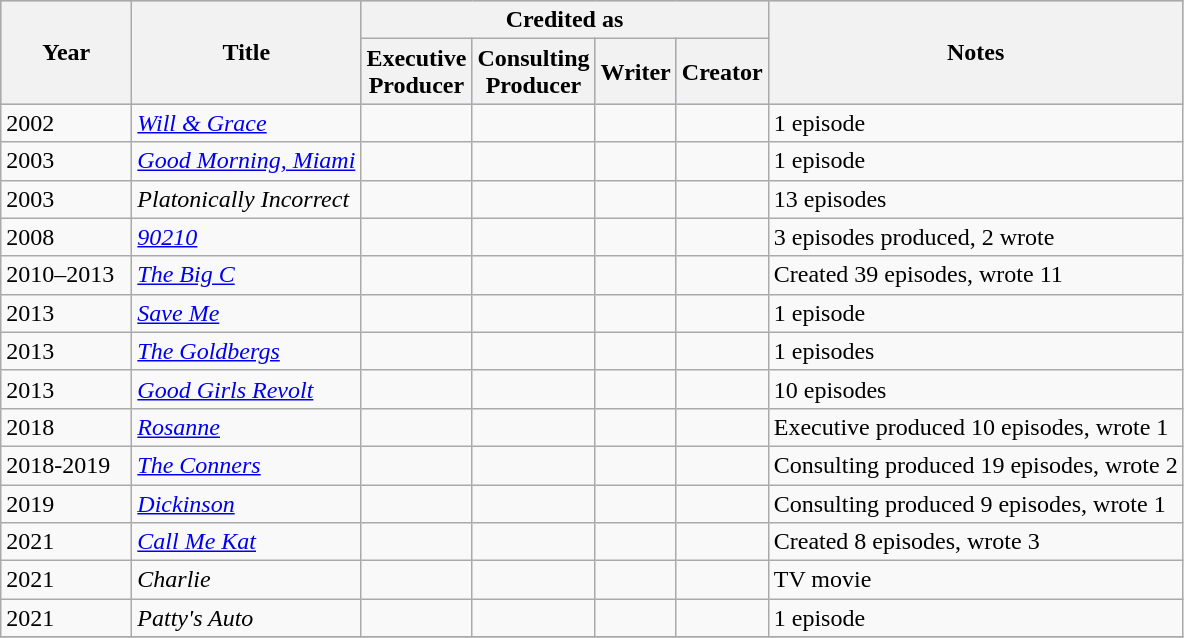<table class="wikitable sortable plainrowheaders">
<tr style="background:#b0c4de; text-align:center;">
<th rowspan="2" style="width:80px;">Year</th>
<th rowspan="2">Title</th>
<th colspan="4">Credited as</th>
<th rowspan="2">Notes</th>
</tr>
<tr style="background:#b0c4de; text-align:center;">
<th>Executive<br>Producer</th>
<th>Consulting<br>Producer</th>
<th>Writer</th>
<th>Creator</th>
</tr>
<tr>
<td>2002</td>
<td><em><a href='#'>Will & Grace</a></em></td>
<td></td>
<td></td>
<td></td>
<td></td>
<td>1 episode</td>
</tr>
<tr>
<td>2003</td>
<td><em><a href='#'>Good Morning, Miami</a></em></td>
<td></td>
<td></td>
<td></td>
<td></td>
<td>1 episode</td>
</tr>
<tr>
<td>2003</td>
<td><em>Platonically Incorrect</em></td>
<td></td>
<td></td>
<td></td>
<td></td>
<td>13 episodes</td>
</tr>
<tr>
<td>2008</td>
<td><em><a href='#'>90210</a></em></td>
<td></td>
<td></td>
<td></td>
<td></td>
<td>3 episodes produced, 2 wrote</td>
</tr>
<tr>
<td>2010–2013</td>
<td><em><a href='#'>The Big C</a></em></td>
<td></td>
<td></td>
<td></td>
<td></td>
<td>Created 39 episodes, wrote 11</td>
</tr>
<tr>
<td>2013</td>
<td><em><a href='#'>Save Me</a></em></td>
<td></td>
<td></td>
<td></td>
<td></td>
<td>1 episode</td>
</tr>
<tr>
<td>2013</td>
<td><em><a href='#'>The Goldbergs</a></em></td>
<td></td>
<td></td>
<td></td>
<td></td>
<td>1 episodes</td>
</tr>
<tr>
<td>2013</td>
<td><em><a href='#'>Good Girls Revolt</a></em></td>
<td></td>
<td></td>
<td></td>
<td></td>
<td>10 episodes</td>
</tr>
<tr>
<td>2018</td>
<td><em><a href='#'>Rosanne</a></em></td>
<td></td>
<td></td>
<td></td>
<td></td>
<td>Executive produced 10 episodes, wrote 1</td>
</tr>
<tr>
<td>2018-2019</td>
<td><em><a href='#'>The Conners</a></em></td>
<td></td>
<td></td>
<td></td>
<td></td>
<td>Consulting produced 19 episodes, wrote 2</td>
</tr>
<tr>
<td>2019</td>
<td><em><a href='#'>Dickinson</a></em></td>
<td></td>
<td></td>
<td></td>
<td></td>
<td>Consulting produced 9 episodes, wrote 1</td>
</tr>
<tr>
<td>2021</td>
<td><em><a href='#'>Call Me Kat</a></em></td>
<td></td>
<td></td>
<td></td>
<td></td>
<td>Created 8 episodes, wrote 3</td>
</tr>
<tr>
<td>2021</td>
<td><em>Charlie</em></td>
<td></td>
<td></td>
<td></td>
<td></td>
<td>TV movie</td>
</tr>
<tr>
<td>2021</td>
<td><em>Patty's Auto</em></td>
<td></td>
<td></td>
<td></td>
<td></td>
<td>1 episode</td>
</tr>
<tr>
</tr>
</table>
